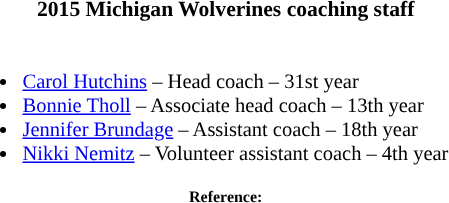<table class="toccolours" style="border-collapse:collapse; font-size:90%;">
<tr>
<th colspan="9" style="background:#">2015 Michigan Wolverines coaching staff</th>
</tr>
<tr>
<td style="text-align: left; font-size: 95%;" valign="top"><br><ul><li><a href='#'>Carol Hutchins</a> – Head coach – 31st year</li><li><a href='#'>Bonnie Tholl</a> – Associate head coach – 13th year</li><li><a href='#'>Jennifer Brundage</a> – Assistant coach – 18th year</li><li><a href='#'>Nikki Nemitz</a> – Volunteer assistant coach – 4th year</li></ul></td>
<td width="25"> </td>
</tr>
<tr>
<td colspan="4"  style="font-size:8pt; text-align:center;"><strong>Reference:</strong></td>
</tr>
</table>
